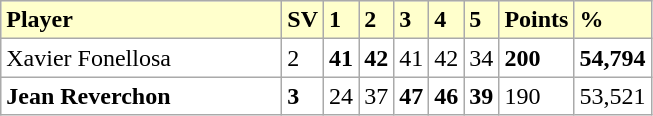<table class="wikitable">
<tr bgcolor="#ffffcc">
<td width=180><strong>Player</strong></td>
<td><strong>SV</strong></td>
<td><strong>1</strong></td>
<td><strong>2</strong></td>
<td><strong>3</strong></td>
<td><strong>4</strong></td>
<td><strong>5</strong></td>
<td><strong>Points</strong></td>
<td><strong>%</strong></td>
</tr>
<tr bgcolor="FFFFFF">
<td> Xavier Fonellosa</td>
<td>2</td>
<td><strong>41</strong></td>
<td><strong>42</strong></td>
<td>41</td>
<td>42</td>
<td>34</td>
<td><strong>200</strong></td>
<td><strong>54,794</strong></td>
</tr>
<tr bgcolor="FFFFFF">
<td> <strong>Jean Reverchon</strong></td>
<td><strong>3</strong></td>
<td>24</td>
<td>37</td>
<td><strong>47</strong></td>
<td><strong>46</strong></td>
<td><strong>39</strong></td>
<td>190</td>
<td>53,521</td>
</tr>
</table>
